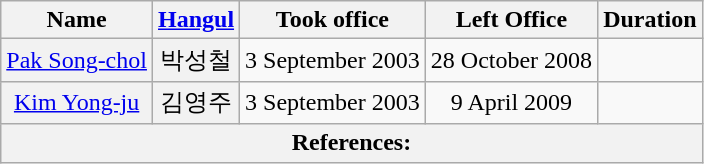<table class="wikitable sortable">
<tr>
<th>Name</th>
<th class="unsortable"><a href='#'>Hangul</a></th>
<th>Took office</th>
<th>Left Office</th>
<th>Duration</th>
</tr>
<tr>
<th align="center" scope="row" style="font-weight:normal;"><a href='#'>Pak Song-chol</a></th>
<th align="center" scope="row" style="font-weight:normal;">박성철</th>
<td align="center">3 September 2003</td>
<td align="center">28 October 2008</td>
<td align="center"></td>
</tr>
<tr>
<th align="center" scope="row" style="font-weight:normal;"><a href='#'>Kim Yong-ju</a></th>
<th align="center" scope="row" style="font-weight:normal;">김영주</th>
<td align="center">3 September 2003</td>
<td align="center">9 April 2009</td>
<td align="center"></td>
</tr>
<tr>
<th colspan="5" unsortable><strong>References:</strong><br></th>
</tr>
</table>
